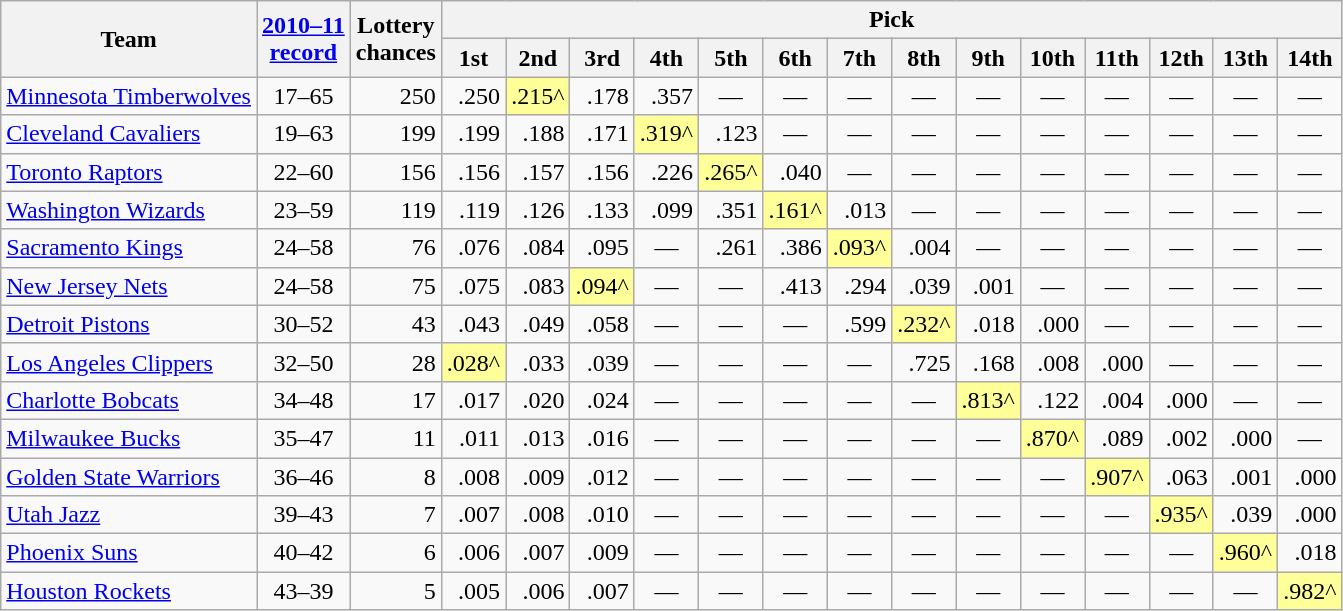<table class="wikitable" style="text-align:right">
<tr>
<th rowspan="2" align="left">Team</th>
<th rowspan="2"><a href='#'>2010–11<br>record</a></th>
<th rowspan="2">Lottery<br>chances</th>
<th colspan="14">Pick</th>
</tr>
<tr>
<th>1st</th>
<th>2nd</th>
<th>3rd</th>
<th>4th</th>
<th>5th</th>
<th>6th</th>
<th>7th</th>
<th>8th</th>
<th>9th</th>
<th>10th</th>
<th>11th</th>
<th>12th</th>
<th>13th</th>
<th>14th</th>
</tr>
<tr>
<td align="left"><a href='#'>Minnesota Timberwolves</a></td>
<td align="center">17–65</td>
<td>250</td>
<td>.250</td>
<td style="background-color:#FFFF99">.215^</td>
<td>.178</td>
<td>.357</td>
<td align="center">—</td>
<td align="center">—</td>
<td align="center">—</td>
<td align="center">—</td>
<td align="center">—</td>
<td align="center">—</td>
<td align="center">—</td>
<td align="center">—</td>
<td align="center">—</td>
<td align="center">—</td>
</tr>
<tr>
<td align="left"><a href='#'>Cleveland Cavaliers</a></td>
<td align="center">19–63</td>
<td>199</td>
<td>.199</td>
<td>.188</td>
<td>.171</td>
<td style="background-color:#FFFF99">.319^</td>
<td>.123</td>
<td align="center">—</td>
<td align="center">—</td>
<td align="center">—</td>
<td align="center">—</td>
<td align="center">—</td>
<td align="center">—</td>
<td align="center">—</td>
<td align="center">—</td>
<td align="center">—</td>
</tr>
<tr>
<td align="left"><a href='#'>Toronto Raptors</a></td>
<td align="center">22–60</td>
<td>156</td>
<td>.156</td>
<td>.157</td>
<td>.156</td>
<td>.226</td>
<td style="background-color:#FFFF99">.265^</td>
<td>.040</td>
<td align="center">—</td>
<td align="center">—</td>
<td align="center">—</td>
<td align="center">—</td>
<td align="center">—</td>
<td align="center">—</td>
<td align="center">—</td>
<td align="center">—</td>
</tr>
<tr>
<td align="left"><a href='#'>Washington Wizards</a></td>
<td align="center">23–59</td>
<td>119</td>
<td>.119</td>
<td>.126</td>
<td>.133</td>
<td>.099</td>
<td>.351</td>
<td style="background-color:#FFFF99">.161^</td>
<td>.013</td>
<td align="center">—</td>
<td align="center">—</td>
<td align="center">—</td>
<td align="center">—</td>
<td align="center">—</td>
<td align="center">—</td>
<td align="center">—</td>
</tr>
<tr>
<td align="left"><a href='#'>Sacramento Kings</a></td>
<td align="center">24–58</td>
<td>76</td>
<td>.076</td>
<td>.084</td>
<td>.095</td>
<td align="center">—</td>
<td>.261</td>
<td>.386</td>
<td style="background-color:#FFFF99">.093^</td>
<td>.004</td>
<td align="center">—</td>
<td align="center">—</td>
<td align="center">—</td>
<td align="center">—</td>
<td align="center">—</td>
<td align="center">—</td>
</tr>
<tr>
<td align="left"><a href='#'>New Jersey Nets</a></td>
<td align="center">24–58</td>
<td>75</td>
<td>.075</td>
<td>.083</td>
<td style="background-color:#FFFF99">.094^</td>
<td align="center">—</td>
<td align="center">—</td>
<td>.413</td>
<td>.294</td>
<td>.039</td>
<td>.001</td>
<td align="center">—</td>
<td align="center">—</td>
<td align="center">—</td>
<td align="center">—</td>
<td align="center">—</td>
</tr>
<tr>
<td align="left"><a href='#'>Detroit Pistons</a></td>
<td align="center">30–52</td>
<td>43</td>
<td>.043</td>
<td>.049</td>
<td>.058</td>
<td align="center">—</td>
<td align="center">—</td>
<td align="center">—</td>
<td>.599</td>
<td style="background-color:#FFFF99">.232^</td>
<td>.018</td>
<td>.000</td>
<td align="center">—</td>
<td align="center">—</td>
<td align="center">—</td>
<td align="center">—</td>
</tr>
<tr>
<td align="left"><a href='#'>Los Angeles Clippers</a></td>
<td align="center">32–50</td>
<td>28</td>
<td style="background-color:#FFFF99">.028^</td>
<td>.033</td>
<td>.039</td>
<td align="center">—</td>
<td align="center">—</td>
<td align="center">—</td>
<td align="center">—</td>
<td>.725</td>
<td>.168</td>
<td>.008</td>
<td>.000</td>
<td align="center">—</td>
<td align="center">—</td>
<td align="center">—</td>
</tr>
<tr>
<td align="left"><a href='#'>Charlotte Bobcats</a></td>
<td align="center">34–48</td>
<td>17</td>
<td>.017</td>
<td>.020</td>
<td>.024</td>
<td align="center">—</td>
<td align="center">—</td>
<td align="center">—</td>
<td align="center">—</td>
<td align="center">—</td>
<td style="background-color:#FFFF99">.813^</td>
<td>.122</td>
<td>.004</td>
<td>.000</td>
<td align="center">—</td>
<td align="center">—</td>
</tr>
<tr>
<td align="left"><a href='#'>Milwaukee Bucks</a></td>
<td align="center">35–47</td>
<td>11</td>
<td>.011</td>
<td>.013</td>
<td>.016</td>
<td align="center">—</td>
<td align="center">—</td>
<td align="center">—</td>
<td align="center">—</td>
<td align="center">—</td>
<td align="center">—</td>
<td style="background-color:#FFFF99">.870^</td>
<td>.089</td>
<td>.002</td>
<td>.000</td>
<td align="center">—</td>
</tr>
<tr>
<td align="left"><a href='#'>Golden State Warriors</a></td>
<td align="center">36–46</td>
<td>8</td>
<td>.008</td>
<td>.009</td>
<td>.012</td>
<td align="center">—</td>
<td align="center">—</td>
<td align="center">—</td>
<td align="center">—</td>
<td align="center">—</td>
<td align="center">—</td>
<td align="center">—</td>
<td style="background-color:#FFFF99">.907^</td>
<td>.063</td>
<td>.001</td>
<td>.000</td>
</tr>
<tr>
<td align="left"><a href='#'>Utah Jazz</a></td>
<td align="center">39–43</td>
<td>7</td>
<td>.007</td>
<td>.008</td>
<td>.010</td>
<td align="center">—</td>
<td align="center">—</td>
<td align="center">—</td>
<td align="center">—</td>
<td align="center">—</td>
<td align="center">—</td>
<td align="center">—</td>
<td align="center">—</td>
<td style="background-color:#FFFF99">.935^</td>
<td>.039</td>
<td>.000</td>
</tr>
<tr>
<td align="left"><a href='#'>Phoenix Suns</a></td>
<td align="center">40–42</td>
<td>6</td>
<td>.006</td>
<td>.007</td>
<td>.009</td>
<td align="center">—</td>
<td align="center">—</td>
<td align="center">—</td>
<td align="center">—</td>
<td align="center">—</td>
<td align="center">—</td>
<td align="center">—</td>
<td align="center">—</td>
<td align="center">—</td>
<td style="background-color:#FFFF99">.960^</td>
<td>.018</td>
</tr>
<tr>
<td align="left"><a href='#'>Houston Rockets</a></td>
<td align="center">43–39</td>
<td>5</td>
<td>.005</td>
<td>.006</td>
<td>.007</td>
<td align="center">—</td>
<td align="center">—</td>
<td align="center">—</td>
<td align="center">—</td>
<td align="center">—</td>
<td align="center">—</td>
<td align="center">—</td>
<td align="center">—</td>
<td align="center">—</td>
<td align="center">—</td>
<td style="background-color:#FFFF99">.982^</td>
</tr>
</table>
